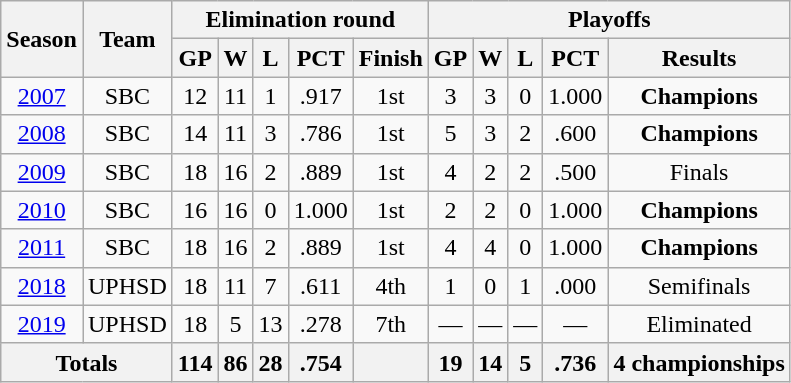<table class=wikitable style="text-align:center">
<tr>
<th rowspan=2>Season</th>
<th rowspan=2>Team</th>
<th colspan="5">Elimination round</th>
<th colspan="5">Playoffs</th>
</tr>
<tr>
<th>GP</th>
<th>W</th>
<th>L</th>
<th>PCT</th>
<th>Finish</th>
<th>GP</th>
<th>W</th>
<th>L</th>
<th>PCT</th>
<th>Results</th>
</tr>
<tr>
<td><a href='#'>2007</a></td>
<td>SBC</td>
<td>12</td>
<td>11</td>
<td>1</td>
<td>.917</td>
<td>1st</td>
<td>3</td>
<td>3</td>
<td>0</td>
<td>1.000</td>
<td><strong>Champions</strong></td>
</tr>
<tr>
<td><a href='#'>2008</a></td>
<td>SBC</td>
<td>14</td>
<td>11</td>
<td>3</td>
<td>.786</td>
<td>1st</td>
<td>5</td>
<td>3</td>
<td>2</td>
<td>.600</td>
<td><strong>Champions</strong></td>
</tr>
<tr>
<td><a href='#'>2009</a></td>
<td>SBC</td>
<td>18</td>
<td>16</td>
<td>2</td>
<td>.889</td>
<td>1st</td>
<td>4</td>
<td>2</td>
<td>2</td>
<td>.500</td>
<td>Finals</td>
</tr>
<tr>
<td><a href='#'>2010</a></td>
<td>SBC</td>
<td>16</td>
<td>16</td>
<td>0</td>
<td>1.000</td>
<td>1st</td>
<td>2</td>
<td>2</td>
<td>0</td>
<td>1.000</td>
<td><strong>Champions</strong></td>
</tr>
<tr>
<td><a href='#'>2011</a></td>
<td>SBC</td>
<td>18</td>
<td>16</td>
<td>2</td>
<td>.889</td>
<td>1st</td>
<td>4</td>
<td>4</td>
<td>0</td>
<td>1.000</td>
<td><strong>Champions</strong></td>
</tr>
<tr>
<td><a href='#'>2018</a></td>
<td>UPHSD</td>
<td>18</td>
<td>11</td>
<td>7</td>
<td>.611</td>
<td>4th</td>
<td>1</td>
<td>0</td>
<td>1</td>
<td>.000</td>
<td>Semifinals</td>
</tr>
<tr>
<td><a href='#'>2019</a></td>
<td>UPHSD</td>
<td>18</td>
<td>5</td>
<td>13</td>
<td>.278</td>
<td>7th</td>
<td>—</td>
<td>—</td>
<td>—</td>
<td>—</td>
<td>Eliminated</td>
</tr>
<tr>
<th colspan="2">Totals</th>
<th>114</th>
<th>86</th>
<th>28</th>
<th>.754</th>
<th></th>
<th>19</th>
<th>14</th>
<th>5</th>
<th>.736</th>
<th>4 championships</th>
</tr>
</table>
